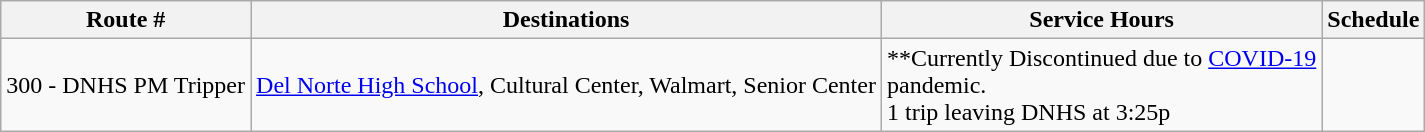<table class="wikitable">
<tr>
<th>Route #</th>
<th>Destinations</th>
<th>Service Hours</th>
<th>Schedule</th>
</tr>
<tr>
<td>300 - DNHS PM Tripper</td>
<td><a href='#'>Del Norte High School</a>, Cultural Center, Walmart, Senior Center</td>
<td>**Currently Discontinued due to <a href='#'>COVID-19</a><br>pandemic.<br>1 trip leaving DNHS at 3:25p</td>
<td></td>
</tr>
</table>
